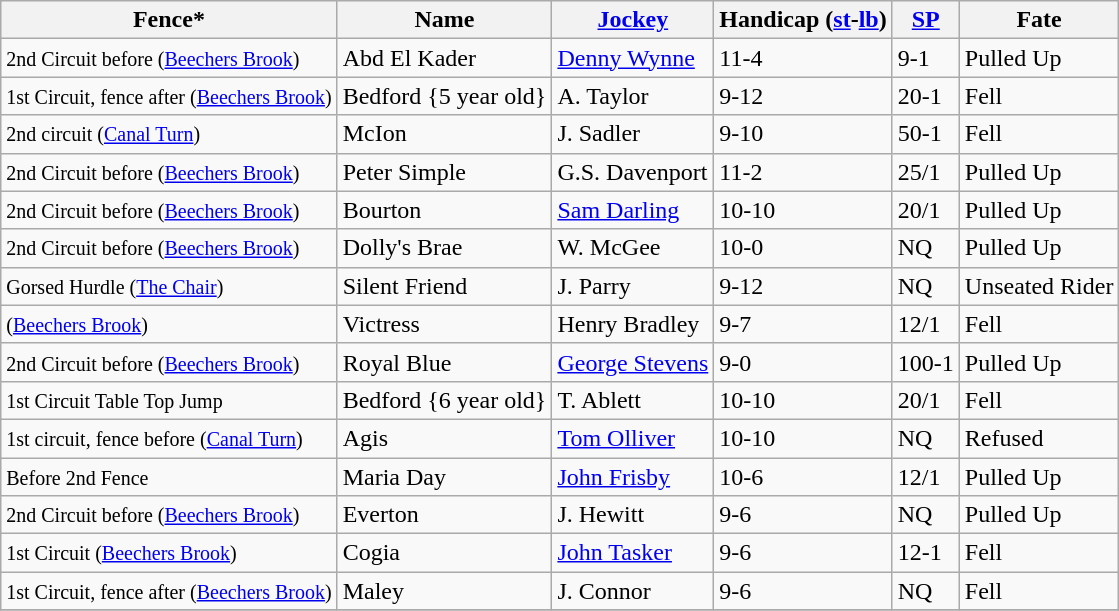<table class="wikitable sortable">
<tr>
<th><strong>Fence</strong>*</th>
<th>Name</th>
<th><a href='#'>Jockey</a></th>
<th>Handicap (<a href='#'>st</a>-<a href='#'>lb</a>)</th>
<th><a href='#'>SP</a></th>
<th>Fate</th>
</tr>
<tr>
<td><small>2nd Circuit before (<a href='#'>Beechers Brook</a>)</small></td>
<td>Abd El Kader</td>
<td><a href='#'>Denny Wynne</a></td>
<td>11-4</td>
<td>9-1</td>
<td>Pulled Up</td>
</tr>
<tr>
<td><small>1st Circuit, fence after (<a href='#'>Beechers Brook</a>)</small></td>
<td>Bedford {5 year old}</td>
<td>A. Taylor</td>
<td>9-12</td>
<td>20-1</td>
<td>Fell</td>
</tr>
<tr>
<td><small>2nd circuit (<a href='#'>Canal Turn</a>)</small></td>
<td>McIon</td>
<td>J. Sadler</td>
<td>9-10</td>
<td>50-1</td>
<td>Fell</td>
</tr>
<tr>
<td><small>2nd Circuit before (<a href='#'>Beechers Brook</a>)</small></td>
<td>Peter Simple</td>
<td>G.S. Davenport</td>
<td>11-2</td>
<td>25/1</td>
<td>Pulled Up</td>
</tr>
<tr>
<td><small>2nd Circuit before (<a href='#'>Beechers Brook</a>)</small></td>
<td>Bourton</td>
<td><a href='#'>Sam Darling</a></td>
<td>10-10</td>
<td>20/1</td>
<td>Pulled Up</td>
</tr>
<tr>
<td><small>2nd Circuit before (<a href='#'>Beechers Brook</a>)</small></td>
<td>Dolly's Brae</td>
<td>W. McGee</td>
<td>10-0</td>
<td>NQ</td>
<td>Pulled Up</td>
</tr>
<tr>
<td><small> Gorsed Hurdle (<a href='#'>The Chair</a>)</small></td>
<td>Silent Friend</td>
<td>J. Parry</td>
<td>9-12</td>
<td>NQ</td>
<td>Unseated Rider</td>
</tr>
<tr>
<td><small>(<a href='#'>Beechers Brook</a>)</small></td>
<td>Victress</td>
<td>Henry Bradley</td>
<td>9-7</td>
<td>12/1</td>
<td>Fell</td>
</tr>
<tr>
<td><small>2nd Circuit before (<a href='#'>Beechers Brook</a>)</small></td>
<td>Royal Blue</td>
<td><a href='#'>George Stevens</a></td>
<td>9-0</td>
<td>100-1</td>
<td>Pulled Up</td>
</tr>
<tr>
<td><small>1st Circuit Table Top Jump</small></td>
<td>Bedford {6 year old}</td>
<td>T. Ablett</td>
<td>10-10</td>
<td>20/1</td>
<td>Fell</td>
</tr>
<tr>
<td><small>1st circuit, fence before (<a href='#'>Canal Turn</a>)</small></td>
<td>Agis</td>
<td><a href='#'>Tom Olliver</a></td>
<td>10-10</td>
<td>NQ</td>
<td>Refused</td>
</tr>
<tr>
<td><small>Before 2nd Fence</small></td>
<td>Maria Day</td>
<td><a href='#'>John Frisby</a></td>
<td>10-6</td>
<td>12/1</td>
<td>Pulled Up</td>
</tr>
<tr>
<td><small>2nd Circuit before (<a href='#'>Beechers Brook</a>)</small></td>
<td>Everton</td>
<td>J. Hewitt</td>
<td>9-6</td>
<td>NQ</td>
<td>Pulled Up</td>
</tr>
<tr>
<td><small> 1st Circuit (<a href='#'>Beechers Brook</a>)</small></td>
<td>Cogia</td>
<td><a href='#'>John Tasker</a></td>
<td>9-6</td>
<td>12-1</td>
<td>Fell</td>
</tr>
<tr>
<td><small>1st Circuit, fence after (<a href='#'>Beechers Brook</a>)</small></td>
<td>Maley</td>
<td>J. Connor</td>
<td>9-6</td>
<td>NQ</td>
<td>Fell</td>
</tr>
<tr>
</tr>
</table>
